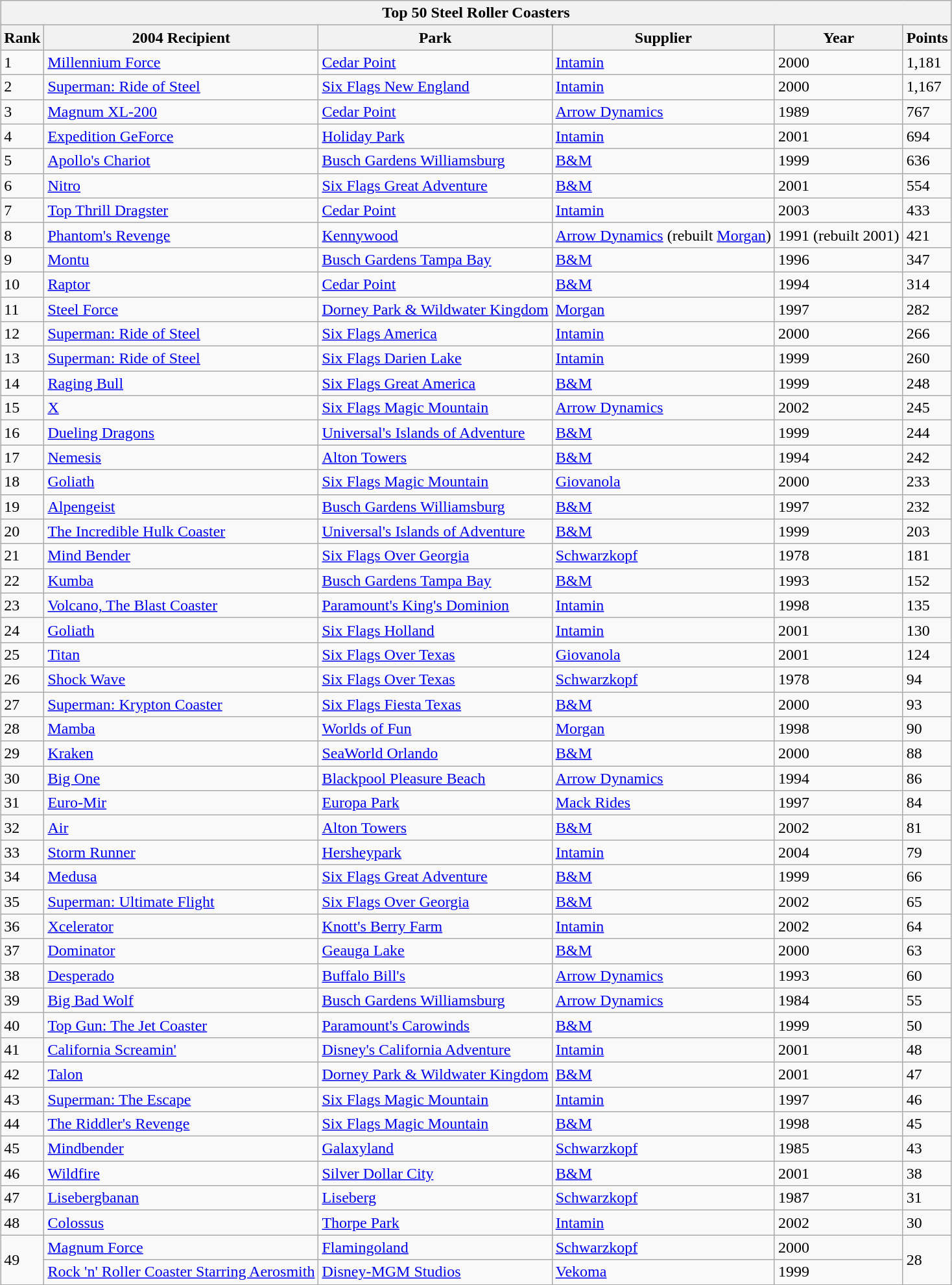<table class="wikitable" style="margin:1em auto;">
<tr>
<th colspan="500"><strong>Top 50 Steel Roller Coasters</strong></th>
</tr>
<tr>
<th>Rank</th>
<th>2004 Recipient</th>
<th>Park</th>
<th>Supplier</th>
<th>Year</th>
<th>Points</th>
</tr>
<tr>
<td>1</td>
<td><a href='#'>Millennium Force</a></td>
<td><a href='#'>Cedar Point</a></td>
<td><a href='#'>Intamin</a></td>
<td>2000</td>
<td>1,181</td>
</tr>
<tr>
<td>2</td>
<td><a href='#'>Superman: Ride of Steel</a></td>
<td><a href='#'>Six Flags New England</a></td>
<td><a href='#'>Intamin</a></td>
<td>2000</td>
<td>1,167</td>
</tr>
<tr>
<td>3</td>
<td><a href='#'>Magnum XL-200</a></td>
<td><a href='#'>Cedar Point</a></td>
<td><a href='#'>Arrow Dynamics</a></td>
<td>1989</td>
<td>767</td>
</tr>
<tr>
<td>4</td>
<td><a href='#'>Expedition GeForce</a></td>
<td><a href='#'>Holiday Park</a></td>
<td><a href='#'>Intamin</a></td>
<td>2001</td>
<td>694</td>
</tr>
<tr>
<td>5</td>
<td><a href='#'>Apollo's Chariot</a></td>
<td><a href='#'>Busch Gardens Williamsburg</a></td>
<td><a href='#'>B&M</a></td>
<td>1999</td>
<td>636</td>
</tr>
<tr>
<td>6</td>
<td><a href='#'>Nitro</a></td>
<td><a href='#'>Six Flags Great Adventure</a></td>
<td><a href='#'>B&M</a></td>
<td>2001</td>
<td>554</td>
</tr>
<tr>
<td>7</td>
<td><a href='#'>Top Thrill Dragster</a></td>
<td><a href='#'>Cedar Point</a></td>
<td><a href='#'>Intamin</a></td>
<td>2003</td>
<td>433</td>
</tr>
<tr>
<td>8</td>
<td><a href='#'>Phantom's Revenge</a></td>
<td><a href='#'>Kennywood</a></td>
<td><a href='#'>Arrow Dynamics</a> (rebuilt <a href='#'>Morgan</a>)</td>
<td>1991 (rebuilt 2001)</td>
<td>421</td>
</tr>
<tr>
<td>9</td>
<td><a href='#'>Montu</a></td>
<td><a href='#'>Busch Gardens Tampa Bay</a></td>
<td><a href='#'>B&M</a></td>
<td>1996</td>
<td>347</td>
</tr>
<tr>
<td>10</td>
<td><a href='#'>Raptor</a></td>
<td><a href='#'>Cedar Point</a></td>
<td><a href='#'>B&M</a></td>
<td>1994</td>
<td>314</td>
</tr>
<tr>
<td>11</td>
<td><a href='#'>Steel Force</a></td>
<td><a href='#'>Dorney Park & Wildwater Kingdom</a></td>
<td><a href='#'>Morgan</a></td>
<td>1997</td>
<td>282</td>
</tr>
<tr>
<td>12</td>
<td><a href='#'>Superman: Ride of Steel</a></td>
<td><a href='#'>Six Flags America</a></td>
<td><a href='#'>Intamin</a></td>
<td>2000</td>
<td>266</td>
</tr>
<tr>
<td>13</td>
<td><a href='#'>Superman: Ride of Steel</a></td>
<td><a href='#'>Six Flags Darien Lake</a></td>
<td><a href='#'>Intamin</a></td>
<td>1999</td>
<td>260</td>
</tr>
<tr>
<td>14</td>
<td><a href='#'>Raging Bull</a></td>
<td><a href='#'>Six Flags Great America</a></td>
<td><a href='#'>B&M</a></td>
<td>1999</td>
<td>248</td>
</tr>
<tr>
<td>15</td>
<td><a href='#'>X</a></td>
<td><a href='#'>Six Flags Magic Mountain</a></td>
<td><a href='#'>Arrow Dynamics</a></td>
<td>2002</td>
<td>245</td>
</tr>
<tr>
<td>16</td>
<td><a href='#'>Dueling Dragons</a></td>
<td><a href='#'>Universal's Islands of Adventure</a></td>
<td><a href='#'>B&M</a></td>
<td>1999</td>
<td>244</td>
</tr>
<tr>
<td>17</td>
<td><a href='#'>Nemesis</a></td>
<td><a href='#'>Alton Towers</a></td>
<td><a href='#'>B&M</a></td>
<td>1994</td>
<td>242</td>
</tr>
<tr>
<td>18</td>
<td><a href='#'>Goliath</a></td>
<td><a href='#'>Six Flags Magic Mountain</a></td>
<td><a href='#'>Giovanola</a></td>
<td>2000</td>
<td>233</td>
</tr>
<tr>
<td>19</td>
<td><a href='#'>Alpengeist</a></td>
<td><a href='#'>Busch Gardens Williamsburg</a></td>
<td><a href='#'>B&M</a></td>
<td>1997</td>
<td>232</td>
</tr>
<tr>
<td>20</td>
<td><a href='#'>The Incredible Hulk Coaster</a></td>
<td><a href='#'>Universal's Islands of Adventure</a></td>
<td><a href='#'>B&M</a></td>
<td>1999</td>
<td>203</td>
</tr>
<tr>
<td>21</td>
<td><a href='#'>Mind Bender</a></td>
<td><a href='#'>Six Flags Over Georgia</a></td>
<td><a href='#'>Schwarzkopf</a></td>
<td>1978</td>
<td>181</td>
</tr>
<tr>
<td>22</td>
<td><a href='#'>Kumba</a></td>
<td><a href='#'>Busch Gardens Tampa Bay</a></td>
<td><a href='#'>B&M</a></td>
<td>1993</td>
<td>152</td>
</tr>
<tr>
<td>23</td>
<td><a href='#'>Volcano, The Blast Coaster</a></td>
<td><a href='#'>Paramount's King's Dominion</a></td>
<td><a href='#'>Intamin</a></td>
<td>1998</td>
<td>135</td>
</tr>
<tr>
<td>24</td>
<td><a href='#'>Goliath</a></td>
<td><a href='#'>Six Flags Holland</a></td>
<td><a href='#'>Intamin</a></td>
<td>2001</td>
<td>130</td>
</tr>
<tr>
<td>25</td>
<td><a href='#'>Titan</a></td>
<td><a href='#'>Six Flags Over Texas</a></td>
<td><a href='#'>Giovanola</a></td>
<td>2001</td>
<td>124</td>
</tr>
<tr>
<td>26</td>
<td><a href='#'>Shock Wave</a></td>
<td><a href='#'>Six Flags Over Texas</a></td>
<td><a href='#'>Schwarzkopf</a></td>
<td>1978</td>
<td>94</td>
</tr>
<tr>
<td>27</td>
<td><a href='#'>Superman: Krypton Coaster</a></td>
<td><a href='#'>Six Flags Fiesta Texas</a></td>
<td><a href='#'>B&M</a></td>
<td>2000</td>
<td>93</td>
</tr>
<tr>
<td>28</td>
<td><a href='#'>Mamba</a></td>
<td><a href='#'>Worlds of Fun</a></td>
<td><a href='#'>Morgan</a></td>
<td>1998</td>
<td>90</td>
</tr>
<tr>
<td>29</td>
<td><a href='#'>Kraken</a></td>
<td><a href='#'>SeaWorld Orlando</a></td>
<td><a href='#'>B&M</a></td>
<td>2000</td>
<td>88</td>
</tr>
<tr>
<td>30</td>
<td><a href='#'>Big One</a></td>
<td><a href='#'>Blackpool Pleasure Beach</a></td>
<td><a href='#'>Arrow Dynamics</a></td>
<td>1994</td>
<td>86</td>
</tr>
<tr>
<td>31</td>
<td><a href='#'>Euro-Mir</a></td>
<td><a href='#'>Europa Park</a></td>
<td><a href='#'>Mack Rides</a></td>
<td>1997</td>
<td>84</td>
</tr>
<tr>
<td>32</td>
<td><a href='#'>Air</a></td>
<td><a href='#'>Alton Towers</a></td>
<td><a href='#'>B&M</a></td>
<td>2002</td>
<td>81</td>
</tr>
<tr>
<td>33</td>
<td><a href='#'>Storm Runner</a></td>
<td><a href='#'>Hersheypark</a></td>
<td><a href='#'>Intamin</a></td>
<td>2004</td>
<td>79</td>
</tr>
<tr>
<td>34</td>
<td><a href='#'>Medusa</a></td>
<td><a href='#'>Six Flags Great Adventure</a></td>
<td><a href='#'>B&M</a></td>
<td>1999</td>
<td>66</td>
</tr>
<tr>
<td>35</td>
<td><a href='#'>Superman: Ultimate Flight</a></td>
<td><a href='#'>Six Flags Over Georgia</a></td>
<td><a href='#'>B&M</a></td>
<td>2002</td>
<td>65</td>
</tr>
<tr>
<td>36</td>
<td><a href='#'>Xcelerator</a></td>
<td><a href='#'>Knott's Berry Farm</a></td>
<td><a href='#'>Intamin</a></td>
<td>2002</td>
<td>64</td>
</tr>
<tr>
<td>37</td>
<td><a href='#'>Dominator</a></td>
<td><a href='#'>Geauga Lake</a></td>
<td><a href='#'>B&M</a></td>
<td>2000</td>
<td>63</td>
</tr>
<tr>
<td>38</td>
<td><a href='#'>Desperado</a></td>
<td><a href='#'>Buffalo Bill's</a></td>
<td><a href='#'>Arrow Dynamics</a></td>
<td>1993</td>
<td>60</td>
</tr>
<tr>
<td>39</td>
<td><a href='#'>Big Bad Wolf</a></td>
<td><a href='#'>Busch Gardens Williamsburg</a></td>
<td><a href='#'>Arrow Dynamics</a></td>
<td>1984</td>
<td>55</td>
</tr>
<tr>
<td>40</td>
<td><a href='#'>Top Gun: The Jet Coaster</a></td>
<td><a href='#'>Paramount's Carowinds</a></td>
<td><a href='#'>B&M</a></td>
<td>1999</td>
<td>50</td>
</tr>
<tr>
<td>41</td>
<td><a href='#'>California Screamin'</a></td>
<td><a href='#'>Disney's California Adventure</a></td>
<td><a href='#'>Intamin</a></td>
<td>2001</td>
<td>48</td>
</tr>
<tr>
<td>42</td>
<td><a href='#'>Talon</a></td>
<td><a href='#'>Dorney Park & Wildwater Kingdom</a></td>
<td><a href='#'>B&M</a></td>
<td>2001</td>
<td>47</td>
</tr>
<tr>
<td>43</td>
<td><a href='#'>Superman: The Escape</a></td>
<td><a href='#'>Six Flags Magic Mountain</a></td>
<td><a href='#'>Intamin</a></td>
<td>1997</td>
<td>46</td>
</tr>
<tr>
<td>44</td>
<td><a href='#'>The Riddler's Revenge</a></td>
<td><a href='#'>Six Flags Magic Mountain</a></td>
<td><a href='#'>B&M</a></td>
<td>1998</td>
<td>45</td>
</tr>
<tr>
<td>45</td>
<td><a href='#'>Mindbender</a></td>
<td><a href='#'>Galaxyland</a></td>
<td><a href='#'>Schwarzkopf</a></td>
<td>1985</td>
<td>43</td>
</tr>
<tr>
<td>46</td>
<td><a href='#'>Wildfire</a></td>
<td><a href='#'>Silver Dollar City</a></td>
<td><a href='#'>B&M</a></td>
<td>2001</td>
<td>38</td>
</tr>
<tr>
<td>47</td>
<td><a href='#'>Lisebergbanan</a></td>
<td><a href='#'>Liseberg</a></td>
<td><a href='#'>Schwarzkopf</a></td>
<td>1987</td>
<td>31</td>
</tr>
<tr>
<td>48</td>
<td><a href='#'>Colossus</a></td>
<td><a href='#'>Thorpe Park</a></td>
<td><a href='#'>Intamin</a></td>
<td>2002</td>
<td>30</td>
</tr>
<tr>
<td rowspan="2">49</td>
<td><a href='#'>Magnum Force</a></td>
<td><a href='#'>Flamingoland</a></td>
<td><a href='#'>Schwarzkopf</a></td>
<td>2000</td>
<td rowspan="5">28</td>
</tr>
<tr>
<td><a href='#'>Rock 'n' Roller Coaster Starring Aerosmith</a></td>
<td><a href='#'>Disney-MGM Studios</a></td>
<td><a href='#'>Vekoma</a></td>
<td>1999</td>
</tr>
</table>
